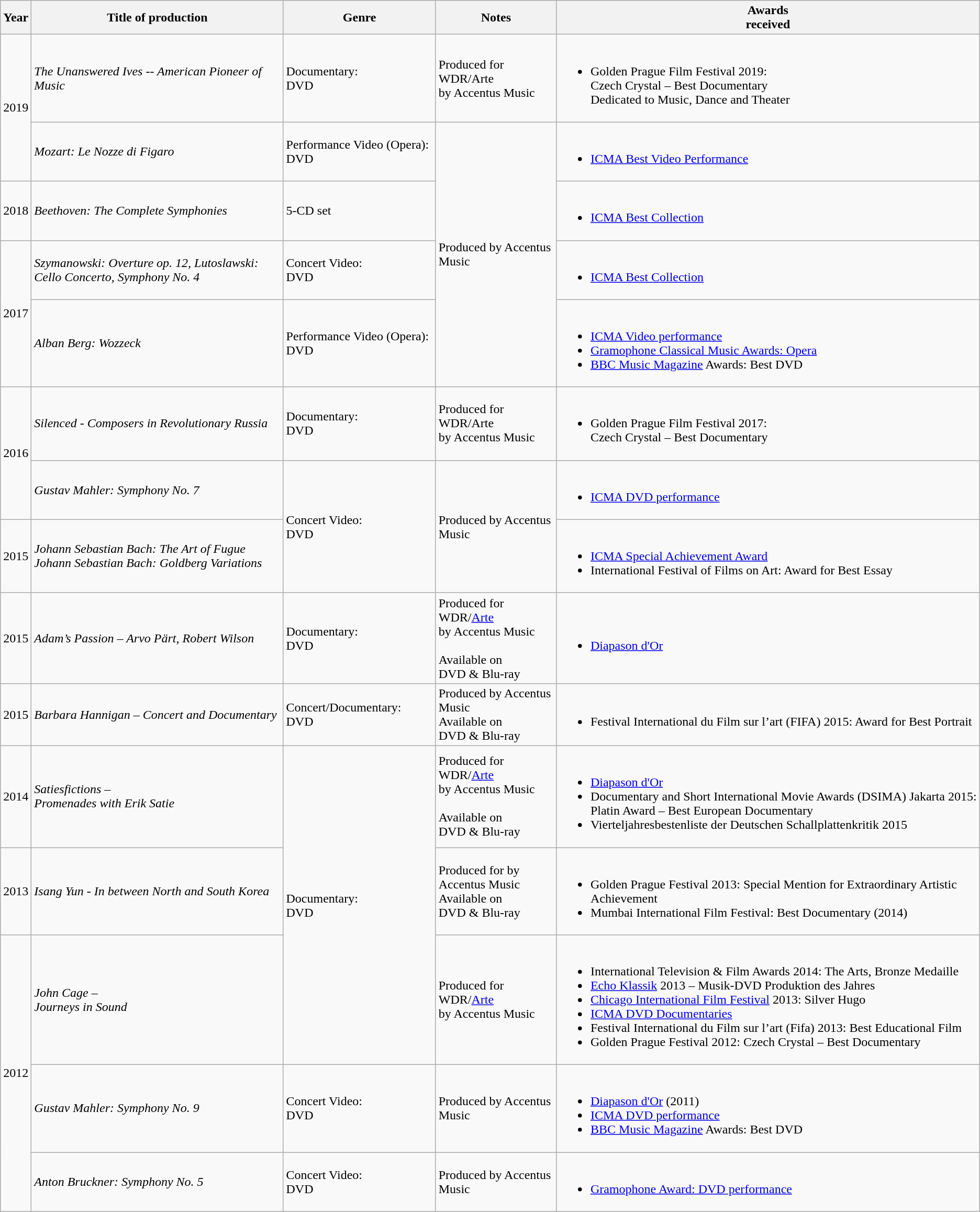<table class="wikitable">
<tr>
<th>Year</th>
<th>Title of production</th>
<th>Genre</th>
<th>Notes</th>
<th>Awards<br>received</th>
</tr>
<tr>
<td rowspan="2">2019</td>
<td><em>The Unanswered Ives -- American Pioneer of Music</em></td>
<td>Documentary:<br>DVD</td>
<td>Produced for WDR/Arte<br>by Accentus Music</td>
<td><br><ul><li>Golden Prague Film Festival 2019:<br>Czech Crystal – Best Documentary<br>Dedicated to Music, Dance and Theater</li></ul></td>
</tr>
<tr>
<td><em>Mozart: Le Nozze di Figaro</em></td>
<td>Performance Video (Opera): DVD</td>
<td rowspan="4">Produced by Accentus Music</td>
<td><br><ul><li><a href='#'>ICMA Best Video Performance</a></li></ul></td>
</tr>
<tr>
<td>2018</td>
<td><em>Beethoven: The Complete Symphonies</em></td>
<td>5-CD set</td>
<td><br><ul><li><a href='#'>ICMA Best Collection</a></li></ul></td>
</tr>
<tr>
<td rowspan="2">2017</td>
<td><em>Szymanowski: Overture op. 12, Lutoslawski: Cello Concerto, Symphony No. 4</em></td>
<td>Concert Video:<br>DVD</td>
<td><br><ul><li><a href='#'>ICMA Best Collection</a></li></ul></td>
</tr>
<tr>
<td><em>Alban Berg: Wozzeck</em></td>
<td>Performance Video (Opera):<br>DVD</td>
<td><br><ul><li><a href='#'>ICMA Video performance</a></li><li><a href='#'>Gramophone Classical Music Awards: Opera</a></li><li><a href='#'>BBC Music Magazine</a> Awards: Best DVD</li></ul></td>
</tr>
<tr>
<td rowspan="2">2016</td>
<td><em>Silenced - Composers in Revolutionary Russia</em></td>
<td>Documentary:<br>DVD</td>
<td>Produced for WDR/Arte<br>by Accentus Music</td>
<td><br><ul><li>Golden Prague Film Festival 2017:<br>Czech Crystal – Best Documentary</li></ul></td>
</tr>
<tr>
<td><em>Gustav Mahler: Symphony No. 7</em></td>
<td rowspan="2">Concert Video:<br>DVD</td>
<td rowspan="2">Produced by Accentus Music</td>
<td><br><ul><li><a href='#'>ICMA DVD performance</a></li></ul></td>
</tr>
<tr>
<td>2015</td>
<td><em>Johann Sebastian Bach: The Art of Fugue</em><br><em>Johann Sebastian Bach: Goldberg Variations</em></td>
<td><br><ul><li><a href='#'>ICMA Special Achievement Award</a></li><li>International Festival of Films on Art: Award for Best Essay</li></ul></td>
</tr>
<tr>
<td>2015</td>
<td><em>Adam’s Passion – Arvo Pärt, Robert Wilson</em></td>
<td>Documentary:<br>DVD</td>
<td>Produced for WDR/<a href='#'>Arte</a><br>by Accentus Music<br><br>Available on<br>DVD & Blu-ray</td>
<td><br><ul><li><a href='#'>Diapason d'Or</a></li></ul></td>
</tr>
<tr>
<td>2015</td>
<td><em>Barbara Hannigan – Concert and Documentary</em></td>
<td>Concert/Documentary:<br>DVD</td>
<td>Produced by Accentus Music<br>Available on<br>DVD & Blu-ray</td>
<td><br><ul><li>Festival International du Film sur l’art (FIFA) 2015: Award for Best Portrait</li></ul></td>
</tr>
<tr>
<td>2014</td>
<td><em>Satiesfictions –<br>Promenades with Erik Satie</em></td>
<td rowspan="3">Documentary:<br>DVD</td>
<td>Produced for WDR/<a href='#'>Arte</a><br>by Accentus Music<br><br>Available on<br>DVD & Blu-ray</td>
<td><br><ul><li><a href='#'>Diapason d'Or</a></li><li>Documentary and Short International Movie Awards (DSIMA) Jakarta 2015: Platin Award – Best European Documentary</li><li>Vierteljahresbestenliste der Deutschen Schallplattenkritik 2015</li></ul></td>
</tr>
<tr>
<td>2013</td>
<td><em>Isang Yun - In between North and South Korea</em></td>
<td>Produced for by Accentus Music<br>Available on<br>DVD & Blu-ray</td>
<td><br><ul><li>Golden Prague Festival 2013: Special Mention for Extraordinary Artistic Achievement</li><li>Mumbai International Film Festival: Best Documentary (2014)</li></ul></td>
</tr>
<tr>
<td rowspan="3">2012</td>
<td><em>John Cage –<br>Journeys in Sound</em></td>
<td>Produced for WDR/<a href='#'>Arte</a><br>by Accentus Music<br></td>
<td><br><ul><li>International Television & Film Awards 2014: The Arts, Bronze Medaille</li><li><a href='#'>Echo Klassik</a> 2013 – Musik-DVD Produktion des Jahres</li><li><a href='#'>Chicago International Film Festival</a> 2013: Silver Hugo</li><li><a href='#'>ICMA DVD Documentaries</a></li><li>Festival International du Film sur l’art (Fifa) 2013: Best Educational Film</li><li>Golden Prague Festival 2012: Czech Crystal – Best Documentary</li></ul></td>
</tr>
<tr>
<td><em>Gustav Mahler: Symphony No. 9</em></td>
<td>Concert Video:<br>DVD</td>
<td>Produced by Accentus Music</td>
<td><br><ul><li><a href='#'>Diapason d'Or</a> (2011)</li><li><a href='#'>ICMA DVD performance</a></li><li><a href='#'>BBC Music Magazine</a> Awards: Best DVD</li></ul></td>
</tr>
<tr>
<td><em>Anton Bruckner: Symphony No. 5</em></td>
<td>Concert Video:<br>DVD</td>
<td>Produced by Accentus Music</td>
<td><br><ul><li><a href='#'>Gramophone Award: DVD performance</a></li></ul></td>
</tr>
</table>
